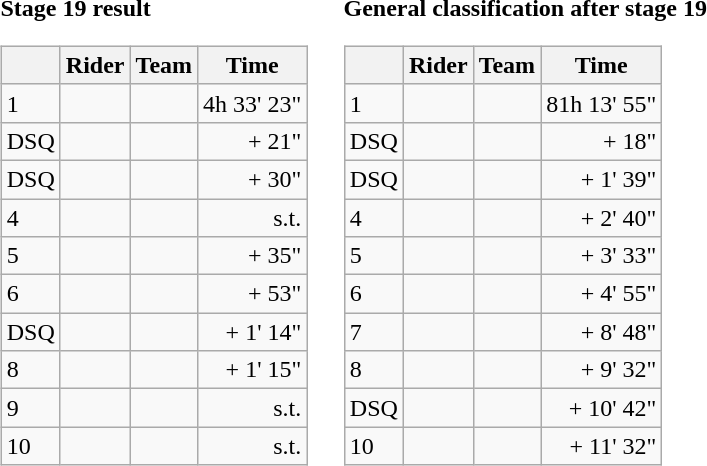<table>
<tr>
<td><strong>Stage 19 result</strong><br><table class="wikitable">
<tr>
<th></th>
<th>Rider</th>
<th>Team</th>
<th>Time</th>
</tr>
<tr>
<td>1</td>
<td></td>
<td></td>
<td align="right">4h 33' 23"</td>
</tr>
<tr>
<td>DSQ</td>
<td><del></del></td>
<td><del></del></td>
<td align="right">+ 21"</td>
</tr>
<tr>
<td>DSQ</td>
<td><del></del> </td>
<td><del></del></td>
<td align="right">+ 30"</td>
</tr>
<tr>
<td>4</td>
<td> </td>
<td></td>
<td align="right">s.t.</td>
</tr>
<tr>
<td>5</td>
<td></td>
<td></td>
<td align="right">+ 35"</td>
</tr>
<tr>
<td>6</td>
<td></td>
<td></td>
<td align="right">+ 53"</td>
</tr>
<tr>
<td>DSQ</td>
<td><del></del></td>
<td><del></del></td>
<td align="right">+ 1' 14"</td>
</tr>
<tr>
<td>8</td>
<td></td>
<td></td>
<td align="right">+ 1' 15"</td>
</tr>
<tr>
<td>9</td>
<td></td>
<td></td>
<td align="right">s.t.</td>
</tr>
<tr>
<td>10</td>
<td> </td>
<td></td>
<td align="right">s.t.</td>
</tr>
</table>
</td>
<td></td>
<td><strong>General classification after stage 19</strong><br><table class="wikitable">
<tr>
<th></th>
<th>Rider</th>
<th>Team</th>
<th>Time</th>
</tr>
<tr>
<td>1</td>
<td> </td>
<td></td>
<td align="right">81h 13' 55"</td>
</tr>
<tr>
<td>DSQ</td>
<td><del></del> </td>
<td><del></del></td>
<td align="right">+ 18"</td>
</tr>
<tr>
<td>DSQ</td>
<td><del></del></td>
<td><del></del></td>
<td align="right">+ 1' 39"</td>
</tr>
<tr>
<td>4</td>
<td></td>
<td></td>
<td align="right">+ 2' 40"</td>
</tr>
<tr>
<td>5</td>
<td></td>
<td></td>
<td align="right">+ 3' 33"</td>
</tr>
<tr>
<td>6</td>
<td></td>
<td></td>
<td align="right">+ 4' 55"</td>
</tr>
<tr>
<td>7</td>
<td> </td>
<td></td>
<td align="right">+ 8' 48"</td>
</tr>
<tr>
<td>8</td>
<td></td>
<td></td>
<td align="right">+ 9' 32"</td>
</tr>
<tr>
<td>DSQ</td>
<td><del></del></td>
<td><del></del></td>
<td align="right">+ 10' 42"</td>
</tr>
<tr>
<td>10</td>
<td></td>
<td></td>
<td align="right">+ 11' 32"</td>
</tr>
</table>
</td>
</tr>
</table>
